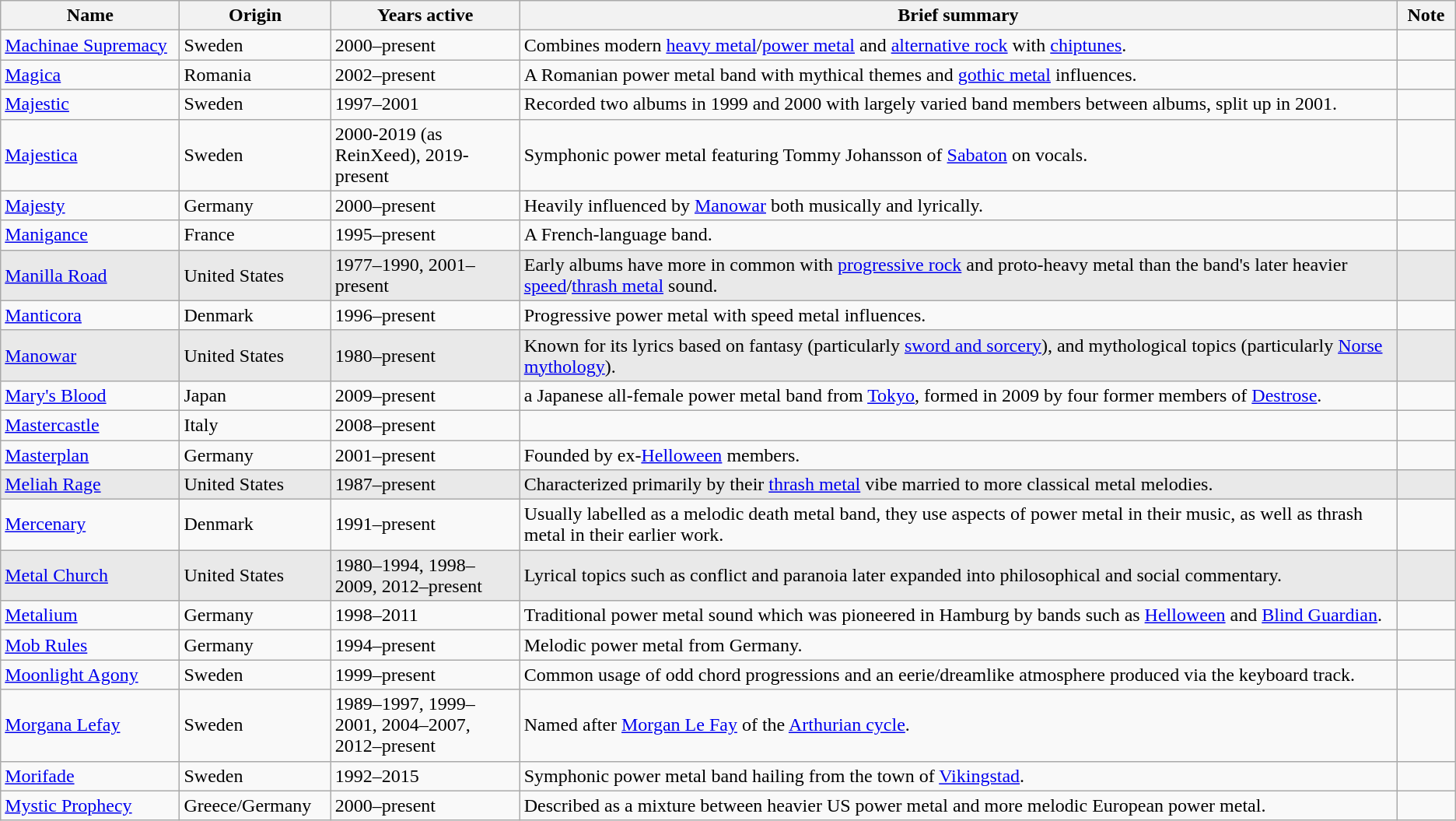<table class= "wikitable sortable sticky-header-multi">
<tr>
<th style="width:11em">Name</th>
<th style="width:8em">Origin</th>
<th style="width:12em">Years active</th>
<th style="width:65em">Brief summary</th>
<th style="width:3em">Note</th>
</tr>
<tr>
<td><a href='#'>Machinae Supremacy</a></td>
<td>Sweden</td>
<td>2000–present</td>
<td>Combines modern <a href='#'>heavy metal</a>/<a href='#'>power metal</a> and <a href='#'>alternative rock</a> with <a href='#'>chiptunes</a>.</td>
<td></td>
</tr>
<tr>
<td><a href='#'>Magica</a></td>
<td>Romania</td>
<td>2002–present</td>
<td>A Romanian power metal band with mythical themes and <a href='#'>gothic metal</a> influences.</td>
<td></td>
</tr>
<tr>
<td><a href='#'>Majestic</a></td>
<td>Sweden</td>
<td>1997–2001</td>
<td>Recorded two albums in 1999 and 2000 with largely varied band members between albums, split up in 2001.</td>
<td></td>
</tr>
<tr>
<td><a href='#'>Majestica</a></td>
<td>Sweden</td>
<td>2000-2019 (as ReinXeed), 2019-present</td>
<td>Symphonic power metal featuring Tommy Johansson of <a href='#'>Sabaton</a> on vocals.</td>
<td></td>
</tr>
<tr>
<td><a href='#'>Majesty</a></td>
<td>Germany</td>
<td>2000–present</td>
<td>Heavily influenced by <a href='#'>Manowar</a> both musically and lyrically.</td>
<td></td>
</tr>
<tr>
<td><a href='#'>Manigance</a></td>
<td>France</td>
<td>1995–present</td>
<td>A French-language band.</td>
<td></td>
</tr>
<tr style="background:#e9e9e9;">
<td><a href='#'>Manilla Road</a></td>
<td>United States</td>
<td>1977–1990, 2001–present</td>
<td>Early albums have more in common with <a href='#'>progressive rock</a> and proto-heavy metal than the band's later heavier <a href='#'>speed</a>/<a href='#'>thrash metal</a> sound.</td>
<td></td>
</tr>
<tr>
<td><a href='#'>Manticora</a></td>
<td>Denmark</td>
<td>1996–present</td>
<td>Progressive power metal with speed metal influences.</td>
<td></td>
</tr>
<tr style="background:#e9e9e9">
<td><a href='#'>Manowar</a></td>
<td>United States</td>
<td>1980–present</td>
<td>Known for its lyrics based on fantasy (particularly <a href='#'>sword and sorcery</a>), and mythological topics (particularly <a href='#'>Norse mythology</a>).</td>
<td></td>
</tr>
<tr>
<td><a href='#'>Mary's Blood</a></td>
<td>Japan</td>
<td>2009–present</td>
<td>a Japanese all-female power metal band from <a href='#'>Tokyo</a>, formed in 2009 by four former members of <a href='#'>Destrose</a>.</td>
<td></td>
</tr>
<tr>
<td><a href='#'>Mastercastle</a></td>
<td>Italy</td>
<td>2008–present</td>
<td></td>
<td></td>
</tr>
<tr>
<td><a href='#'>Masterplan</a></td>
<td>Germany</td>
<td>2001–present</td>
<td>Founded by ex-<a href='#'>Helloween</a> members.</td>
<td></td>
</tr>
<tr style="background:#e9e9e9;">
<td><a href='#'>Meliah Rage</a></td>
<td>United States</td>
<td>1987–present</td>
<td>Characterized primarily by their <a href='#'>thrash metal</a> vibe married to more classical metal melodies.</td>
<td></td>
</tr>
<tr>
<td><a href='#'>Mercenary</a></td>
<td>Denmark</td>
<td>1991–present</td>
<td>Usually labelled as a melodic death metal band, they use aspects of power metal in their music, as well as thrash metal in their earlier work.</td>
<td></td>
</tr>
<tr style="background:#e9e9e9;">
<td><a href='#'>Metal Church</a></td>
<td>United States</td>
<td>1980–1994, 1998–2009, 2012–present</td>
<td>Lyrical topics such as conflict and paranoia later expanded into philosophical and social commentary.</td>
<td></td>
</tr>
<tr>
<td><a href='#'>Metalium</a></td>
<td>Germany</td>
<td>1998–2011</td>
<td>Traditional power metal sound which was pioneered in Hamburg by bands such as <a href='#'>Helloween</a> and <a href='#'>Blind Guardian</a>.</td>
<td></td>
</tr>
<tr>
<td><a href='#'>Mob Rules</a></td>
<td>Germany</td>
<td>1994–present</td>
<td>Melodic power metal from Germany.</td>
<td></td>
</tr>
<tr>
<td><a href='#'>Moonlight Agony</a></td>
<td>Sweden</td>
<td>1999–present</td>
<td>Common usage of odd chord progressions and an eerie/dreamlike atmosphere produced via the keyboard track.</td>
<td></td>
</tr>
<tr>
<td><a href='#'>Morgana Lefay</a></td>
<td>Sweden</td>
<td>1989–1997, 1999–2001, 2004–2007, 2012–present</td>
<td>Named after <a href='#'>Morgan Le Fay</a> of the <a href='#'>Arthurian cycle</a>.</td>
<td></td>
</tr>
<tr>
<td><a href='#'>Morifade</a></td>
<td>Sweden</td>
<td>1992–2015</td>
<td>Symphonic power metal band hailing from the town of <a href='#'>Vikingstad</a>.</td>
<td></td>
</tr>
<tr>
<td><a href='#'>Mystic Prophecy</a></td>
<td>Greece/Germany</td>
<td>2000–present</td>
<td>Described as a mixture between heavier US power metal and more melodic European power metal.</td>
<td></td>
</tr>
</table>
